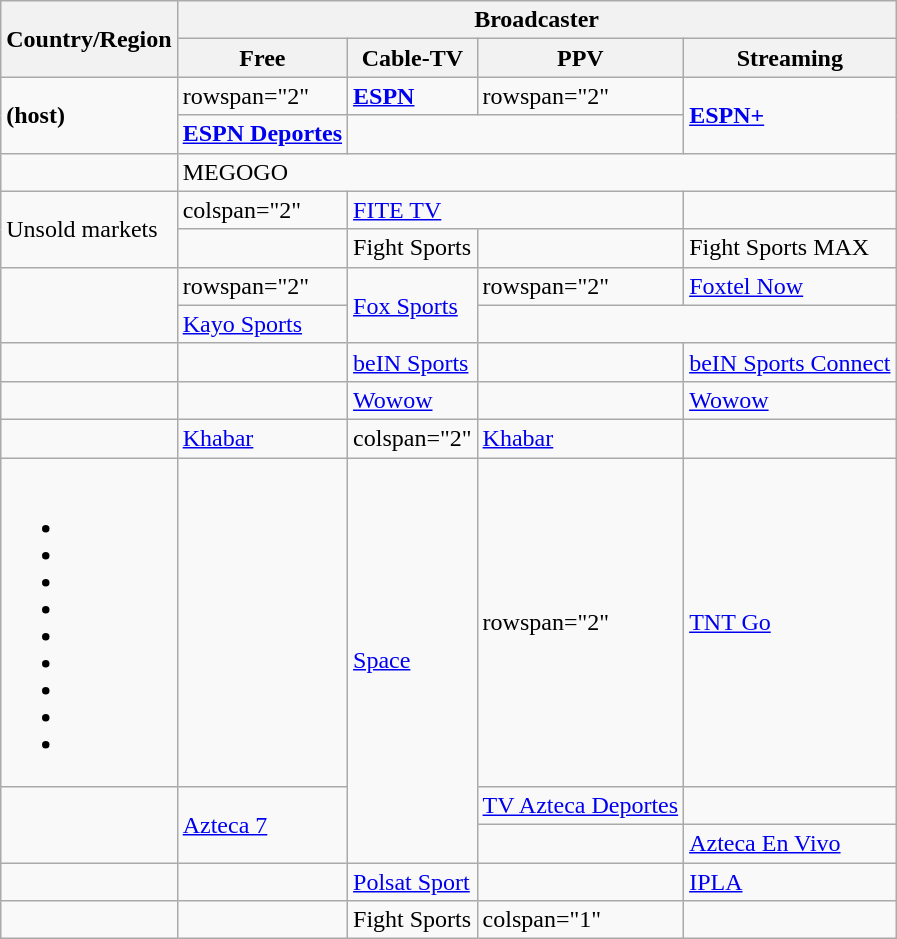<table class="wikitable">
<tr>
<th rowspan="2">Country/Region</th>
<th colspan="4">Broadcaster</th>
</tr>
<tr>
<th>Free</th>
<th>Cable-TV</th>
<th>PPV</th>
<th>Streaming</th>
</tr>
<tr>
<td rowspan="2"><strong> (host)</strong></td>
<td>rowspan="2" </td>
<td><strong><a href='#'>ESPN</a></strong></td>
<td>rowspan="2" </td>
<td rowspan="2"><strong><a href='#'>ESPN+</a></strong></td>
</tr>
<tr>
<td><strong><a href='#'>ESPN Deportes</a></strong></td>
</tr>
<tr>
<td></td>
<td colspan="4">MEGOGO</td>
</tr>
<tr>
<td rowspan="2">Unsold markets</td>
<td>colspan="2" </td>
<td colspan="2"><a href='#'>FITE TV</a></td>
</tr>
<tr>
<td></td>
<td>Fight Sports</td>
<td></td>
<td>Fight Sports MAX</td>
</tr>
<tr>
<td rowspan="2"></td>
<td>rowspan="2" </td>
<td rowspan="2"><a href='#'>Fox Sports</a></td>
<td>rowspan="2" </td>
<td><a href='#'>Foxtel Now</a></td>
</tr>
<tr>
<td><a href='#'>Kayo Sports</a></td>
</tr>
<tr>
<td></td>
<td></td>
<td><a href='#'>beIN Sports</a></td>
<td></td>
<td><a href='#'>beIN Sports Connect</a></td>
</tr>
<tr>
<td></td>
<td></td>
<td><a href='#'>Wowow</a></td>
<td></td>
<td><a href='#'>Wowow</a></td>
</tr>
<tr>
<td></td>
<td><a href='#'>Khabar</a></td>
<td>colspan="2" </td>
<td><a href='#'>Khabar</a></td>
</tr>
<tr>
<td><br><ul><li></li><li></li><li></li><li></li><li></li><li></li><li></li><li></li><li></li></ul></td>
<td></td>
<td rowspan="3"><a href='#'>Space</a></td>
<td>rowspan="2" </td>
<td><a href='#'>TNT Go</a></td>
</tr>
<tr>
<td rowspan="2"></td>
<td rowspan="2"><a href='#'>Azteca 7</a></td>
<td><a href='#'>TV Azteca Deportes</a></td>
</tr>
<tr>
<td></td>
<td><a href='#'>Azteca En Vivo</a></td>
</tr>
<tr>
<td></td>
<td></td>
<td><a href='#'>Polsat Sport</a></td>
<td></td>
<td><a href='#'>IPLA</a></td>
</tr>
<tr>
<td></td>
<td></td>
<td>Fight Sports</td>
<td>colspan="1" </td>
<td></td>
</tr>
</table>
